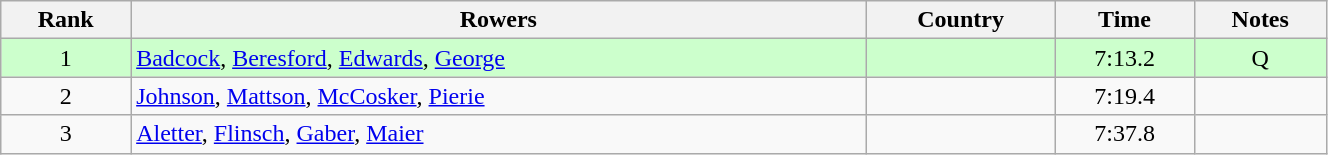<table class="wikitable" width=70%>
<tr>
<th>Rank</th>
<th>Rowers</th>
<th>Country</th>
<th>Time</th>
<th>Notes</th>
</tr>
<tr align=center bgcolor=ccffcc>
<td>1</td>
<td align=left><a href='#'>Badcock</a>, <a href='#'>Beresford</a>, <a href='#'>Edwards</a>, <a href='#'>George</a></td>
<td align=left></td>
<td>7:13.2</td>
<td>Q</td>
</tr>
<tr align=center>
<td>2</td>
<td align=left><a href='#'>Johnson</a>, <a href='#'>Mattson</a>, <a href='#'>McCosker</a>, <a href='#'>Pierie</a></td>
<td align=left></td>
<td>7:19.4</td>
<td></td>
</tr>
<tr align=center>
<td>3</td>
<td align=left><a href='#'>Aletter</a>, <a href='#'>Flinsch</a>, <a href='#'>Gaber</a>, <a href='#'>Maier</a></td>
<td align=left></td>
<td>7:37.8</td>
<td></td>
</tr>
</table>
